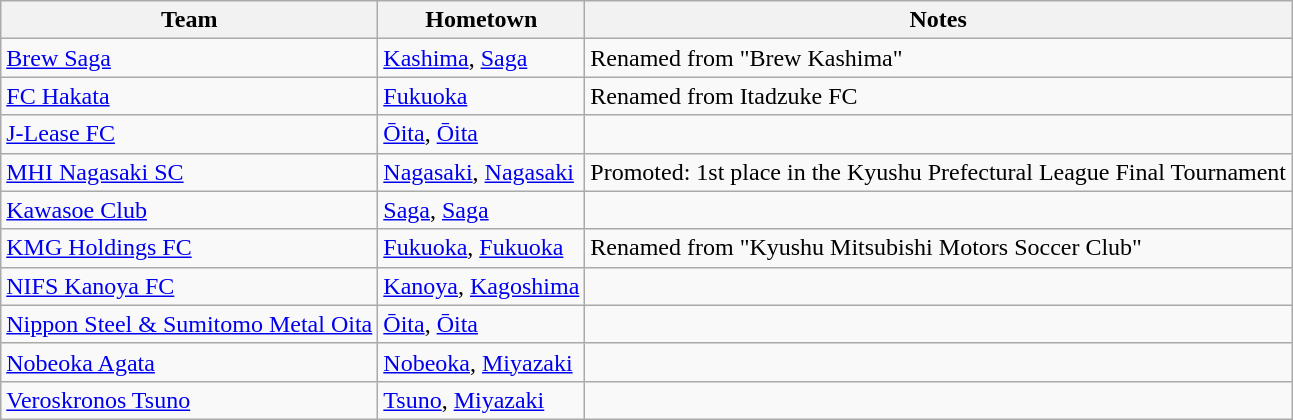<table class="wikitable">
<tr>
<th>Team</th>
<th>Hometown</th>
<th>Notes</th>
</tr>
<tr>
<td><a href='#'>Brew Saga</a></td>
<td><a href='#'>Kashima</a>, <a href='#'>Saga</a></td>
<td>Renamed from "Brew Kashima"</td>
</tr>
<tr>
<td><a href='#'>FC Hakata</a></td>
<td><a href='#'>Fukuoka</a></td>
<td>Renamed from Itadzuke FC</td>
</tr>
<tr>
<td><a href='#'>J-Lease FC</a></td>
<td><a href='#'>Ōita</a>, <a href='#'>Ōita</a></td>
<td></td>
</tr>
<tr>
<td><a href='#'>MHI Nagasaki SC</a> </td>
<td><a href='#'>Nagasaki</a>, <a href='#'>Nagasaki</a></td>
<td>Promoted: 1st place in the Kyushu Prefectural League Final Tournament</td>
</tr>
<tr>
<td><a href='#'>Kawasoe Club</a></td>
<td><a href='#'>Saga</a>, <a href='#'>Saga</a></td>
<td></td>
</tr>
<tr>
<td><a href='#'>KMG Holdings FC</a></td>
<td><a href='#'>Fukuoka</a>, <a href='#'>Fukuoka</a></td>
<td>Renamed from "Kyushu Mitsubishi Motors Soccer Club"</td>
</tr>
<tr>
<td><a href='#'>NIFS Kanoya FC</a></td>
<td><a href='#'>Kanoya</a>, <a href='#'>Kagoshima</a></td>
<td></td>
</tr>
<tr>
<td><a href='#'>Nippon Steel & Sumitomo Metal Oita</a></td>
<td><a href='#'>Ōita</a>, <a href='#'>Ōita</a></td>
<td></td>
</tr>
<tr>
<td><a href='#'>Nobeoka Agata</a></td>
<td><a href='#'>Nobeoka</a>, <a href='#'>Miyazaki</a></td>
<td></td>
</tr>
<tr>
<td><a href='#'>Veroskronos Tsuno</a></td>
<td><a href='#'>Tsuno</a>, <a href='#'>Miyazaki</a></td>
<td></td>
</tr>
</table>
